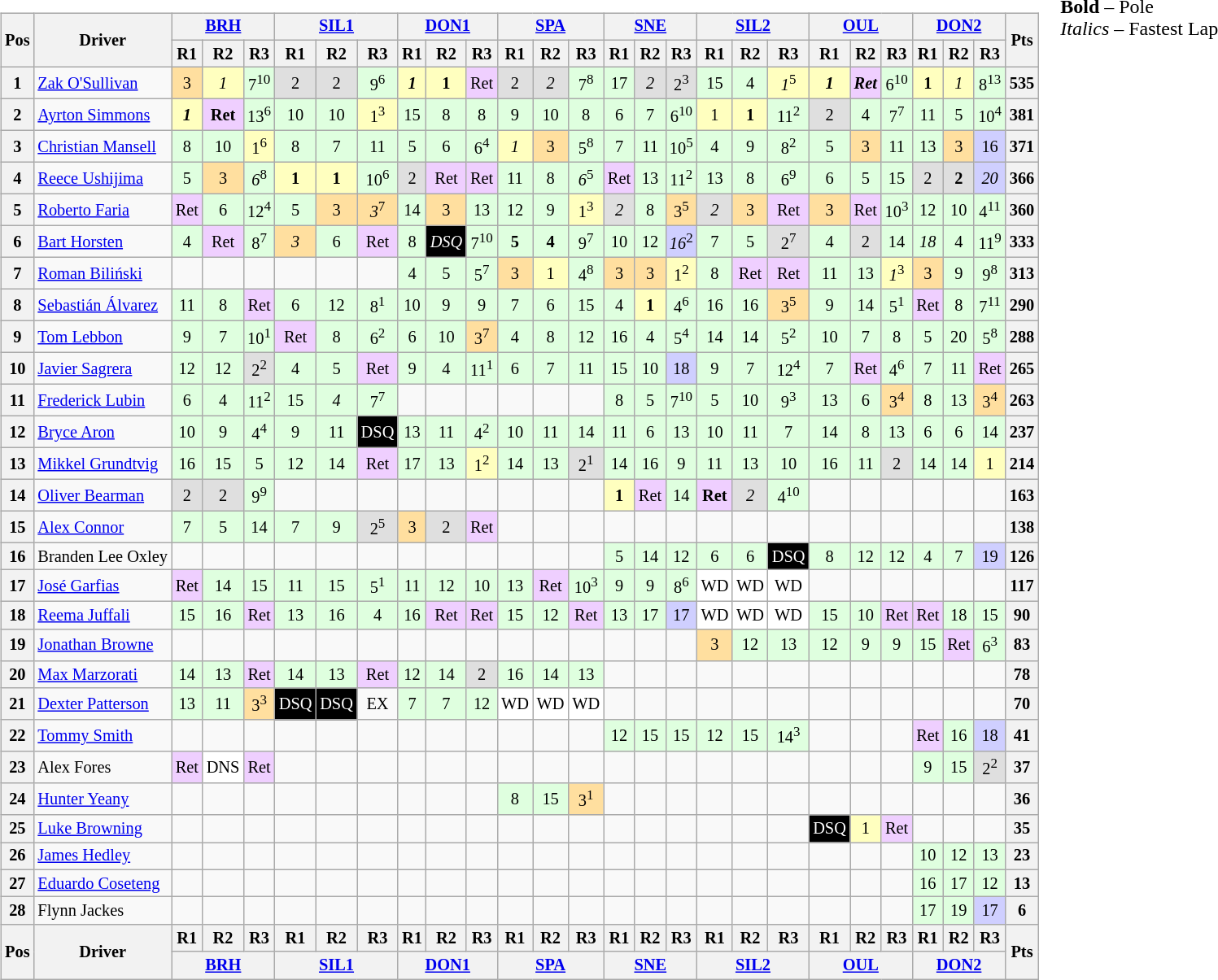<table>
<tr>
<td><br><table class="wikitable" style="font-size: 85%; text-align: center;">
<tr>
<th rowspan="2" valign="middle">Pos</th>
<th rowspan="2" valign="middle">Driver</th>
<th colspan="3"><a href='#'>BRH</a></th>
<th colspan="3"><a href='#'>SIL1</a></th>
<th colspan="3"><a href='#'>DON1</a></th>
<th colspan="3"><a href='#'>SPA</a></th>
<th colspan="3"><a href='#'>SNE</a></th>
<th colspan="3"><a href='#'>SIL2</a></th>
<th colspan="3"><a href='#'>OUL</a></th>
<th colspan="3"><a href='#'>DON2</a></th>
<th rowspan="2" valign="middle">Pts</th>
</tr>
<tr>
<th>R1</th>
<th>R2</th>
<th>R3</th>
<th>R1</th>
<th>R2</th>
<th>R3</th>
<th>R1</th>
<th>R2</th>
<th>R3</th>
<th>R1</th>
<th>R2</th>
<th>R3</th>
<th>R1</th>
<th>R2</th>
<th>R3</th>
<th>R1</th>
<th>R2</th>
<th>R3</th>
<th>R1</th>
<th>R2</th>
<th>R3</th>
<th>R1</th>
<th>R2</th>
<th>R3</th>
</tr>
<tr>
<th>1</th>
<td align="left"> <a href='#'>Zak O'Sullivan</a></td>
<td bgcolor="#ffdf9f">3</td>
<td bgcolor="#ffffbf"><em>1</em></td>
<td bgcolor="#dfffdf">7<sup>10</sup></td>
<td bgcolor="#dfdfdf">2</td>
<td bgcolor="#dfdfdf">2</td>
<td bgcolor="#dfffdf">9<sup>6</sup></td>
<td bgcolor="#ffffbf"><strong><em>1</em></strong></td>
<td bgcolor="#ffffbf"><strong>1</strong></td>
<td bgcolor="#efcfff">Ret</td>
<td bgcolor="#dfdfdf">2</td>
<td bgcolor="#dfdfdf"><em>2</em></td>
<td bgcolor="#dfffdf">7<sup>8</sup></td>
<td bgcolor="#dfffdf">17</td>
<td bgcolor="#dfdfdf"><em>2</em></td>
<td bgcolor="#dfdfdf">2<sup>3</sup></td>
<td bgcolor="#dfffdf">15</td>
<td bgcolor="#dfffdf">4</td>
<td bgcolor="#ffffbf"><em>1</em><sup>5</sup></td>
<td bgcolor="#ffffbf"><strong><em>1</em></strong></td>
<td bgcolor="#efcfff"><strong><em>Ret</em></strong></td>
<td bgcolor="#dfffdf">6<sup>10</sup></td>
<td bgcolor="#ffffbf"><strong>1</strong></td>
<td bgcolor="#ffffbf"><em>1</em></td>
<td bgcolor="#dfffdf">8<sup>13</sup></td>
<th>535</th>
</tr>
<tr>
<th>2</th>
<td align="left"> <a href='#'>Ayrton Simmons</a></td>
<td bgcolor="#ffffbf"><strong><em>1</em></strong></td>
<td bgcolor="#efcfff"><strong>Ret</strong></td>
<td bgcolor="#dfffdf">13<sup>6</sup></td>
<td bgcolor="#dfffdf">10</td>
<td bgcolor="#dfffdf">10</td>
<td bgcolor="#ffffbf">1<sup>3</sup></td>
<td bgcolor="#dfffdf">15</td>
<td bgcolor="#dfffdf">8</td>
<td bgcolor="#dfffdf">8</td>
<td bgcolor="#dfffdf">9</td>
<td bgcolor="#dfffdf">10</td>
<td bgcolor="#dfffdf">8</td>
<td bgcolor="#dfffdf">6</td>
<td bgcolor="#dfffdf">7</td>
<td bgcolor="#dfffdf">6<sup>10</sup></td>
<td bgcolor="#ffffbf">1</td>
<td bgcolor="#ffffbf"><strong>1</strong></td>
<td bgcolor="#dfffdf">11<sup>2</sup></td>
<td bgcolor="#dfdfdf">2</td>
<td bgcolor="#dfffdf">4</td>
<td bgcolor="#dfffdf">7<sup>7</sup></td>
<td bgcolor="#dfffdf">11</td>
<td bgcolor="#dfffdf">5</td>
<td bgcolor="#dfffdf">10<sup>4</sup></td>
<th>381</th>
</tr>
<tr>
<th>3</th>
<td align="left"> <a href='#'>Christian Mansell</a></td>
<td bgcolor="#dfffdf">8</td>
<td bgcolor="#dfffdf">10</td>
<td bgcolor="#ffffbf">1<sup>6</sup></td>
<td bgcolor="#dfffdf">8</td>
<td bgcolor="#dfffdf">7</td>
<td bgcolor="#dfffdf">11</td>
<td bgcolor="#dfffdf">5</td>
<td bgcolor="#dfffdf">6</td>
<td bgcolor="#dfffdf">6<sup>4</sup></td>
<td bgcolor="#ffffbf"><em>1</em></td>
<td bgcolor="#ffdf9f">3</td>
<td bgcolor="#dfffdf">5<sup>8</sup></td>
<td bgcolor="#dfffdf">7</td>
<td bgcolor="#dfffdf">11</td>
<td bgcolor="#dfffdf">10<sup>5</sup></td>
<td bgcolor="#dfffdf">4</td>
<td bgcolor="#dfffdf">9</td>
<td bgcolor="#dfffdf">8<sup>2</sup></td>
<td bgcolor="#dfffdf">5</td>
<td bgcolor="#ffdf9f">3</td>
<td bgcolor="#dfffdf">11</td>
<td bgcolor="#dfffdf">13</td>
<td bgcolor="#ffdf9f">3</td>
<td bgcolor="#cfcfff">16</td>
<th>371</th>
</tr>
<tr>
<th>4</th>
<td align="left"> <a href='#'>Reece Ushijima</a></td>
<td bgcolor="#dfffdf">5</td>
<td bgcolor="#ffdf9f">3</td>
<td bgcolor="#dfffdf"><em>6</em><sup>8</sup></td>
<td bgcolor="#ffffbf"><strong>1</strong></td>
<td bgcolor="#ffffbf"><strong>1</strong></td>
<td bgcolor="#dfffdf">10<sup>6</sup></td>
<td bgcolor="#dfdfdf">2</td>
<td bgcolor="#efcfff">Ret</td>
<td bgcolor="#efcfff">Ret</td>
<td bgcolor="#dfffdf">11</td>
<td bgcolor="#dfffdf">8</td>
<td bgcolor="#dfffdf"><em>6</em><sup>5</sup></td>
<td bgcolor="#efcfff">Ret</td>
<td bgcolor="#dfffdf">13</td>
<td bgcolor="#dfffdf">11<sup>2</sup></td>
<td bgcolor="#dfffdf">13</td>
<td bgcolor="#dfffdf">8</td>
<td bgcolor="#dfffdf">6<sup>9</sup></td>
<td bgcolor="#dfffdf">6</td>
<td bgcolor="#dfffdf">5</td>
<td bgcolor="#dfffdf">15</td>
<td bgcolor="#dfdfdf">2</td>
<td bgcolor="#dfdfdf"><strong>2</strong></td>
<td bgcolor="#cfcfff"><em>20</em></td>
<th>366</th>
</tr>
<tr>
<th>5</th>
<td align="left"> <a href='#'>Roberto Faria</a></td>
<td bgcolor="#efcfff">Ret</td>
<td bgcolor="#dfffdf">6</td>
<td bgcolor="#dfffdf">12<sup>4</sup></td>
<td bgcolor="#dfffdf">5</td>
<td bgcolor="#ffdf9f">3</td>
<td bgcolor="#ffdf9f"><em>3</em><sup>7</sup></td>
<td bgcolor="#dfffdf">14</td>
<td bgcolor="#ffdf9f">3</td>
<td bgcolor="#dfffdf">13</td>
<td bgcolor="#dfffdf">12</td>
<td bgcolor="#dfffdf">9</td>
<td bgcolor="#ffffbf">1<sup>3</sup></td>
<td bgcolor="#dfdfdf"><em>2</em></td>
<td bgcolor="#dfffdf">8</td>
<td bgcolor="#ffdf9f">3<sup>5</sup></td>
<td bgcolor="#dfdfdf"><em>2</em></td>
<td bgcolor="#ffdf9f">3</td>
<td bgcolor="#efcfff">Ret</td>
<td bgcolor="#ffdf9f">3</td>
<td bgcolor="#efcfff">Ret</td>
<td bgcolor="#dfffdf">10<sup>3</sup></td>
<td bgcolor="#dfffdf">12</td>
<td bgcolor="#dfffdf">10</td>
<td bgcolor="#dfffdf">4<sup>11</sup></td>
<th>360</th>
</tr>
<tr>
<th>6</th>
<td align="left"> <a href='#'>Bart Horsten</a></td>
<td bgcolor="#dfffdf">4</td>
<td bgcolor="#efcfff">Ret</td>
<td bgcolor="#dfffdf">8<sup>7</sup></td>
<td bgcolor="#ffdf9f"><em>3</em></td>
<td bgcolor="#dfffdf">6</td>
<td bgcolor="#efcfff">Ret</td>
<td bgcolor="#dfffdf">8</td>
<td style="background-color:#000000;color:white"><em>DSQ</em></td>
<td bgcolor="#dfffdf">7<sup>10</sup></td>
<td bgcolor="#dfffdf"><strong>5</strong></td>
<td bgcolor="#dfffdf"><strong>4</strong></td>
<td bgcolor="#dfffdf">9<sup>7</sup></td>
<td bgcolor="#dfffdf">10</td>
<td bgcolor="#dfffdf">12</td>
<td bgcolor="#cfcfff"><em>16</em><sup>2</sup></td>
<td bgcolor="#dfffdf">7</td>
<td bgcolor="#dfffdf">5</td>
<td bgcolor="#dfdfdf">2<sup>7</sup></td>
<td bgcolor="#dfffdf">4</td>
<td bgcolor="#dfdfdf">2</td>
<td bgcolor="#dfffdf">14</td>
<td bgcolor="#dfffdf"><em>18</em></td>
<td bgcolor="#dfffdf">4</td>
<td bgcolor="#dfffdf">11<sup>9</sup></td>
<th>333</th>
</tr>
<tr>
<th>7</th>
<td align="left"> <a href='#'>Roman Biliński</a></td>
<td></td>
<td></td>
<td></td>
<td></td>
<td></td>
<td></td>
<td bgcolor="#dfffdf">4</td>
<td bgcolor="#dfffdf">5</td>
<td bgcolor="#dfffdf">5<sup>7</sup></td>
<td bgcolor="#ffdf9f">3</td>
<td bgcolor="#ffffbf">1</td>
<td bgcolor="#dfffdf">4<sup>8</sup></td>
<td bgcolor="#ffdf9f">3</td>
<td bgcolor="#ffdf9f">3</td>
<td bgcolor="#ffffbf">1<sup>2</sup></td>
<td bgcolor="#dfffdf">8</td>
<td bgcolor="#efcfff">Ret</td>
<td bgcolor="#efcfff">Ret</td>
<td bgcolor="#dfffdf">11</td>
<td bgcolor="#dfffdf">13</td>
<td bgcolor="#ffffbf"><em>1</em><sup>3</sup></td>
<td bgcolor="#ffdf9f">3</td>
<td bgcolor="#dfffdf">9</td>
<td bgcolor="#dfffdf">9<sup>8</sup></td>
<th>313</th>
</tr>
<tr>
<th>8</th>
<td nowrap="" align="left"> <a href='#'>Sebastián Álvarez</a></td>
<td bgcolor="#dfffdf">11</td>
<td bgcolor="#dfffdf">8</td>
<td bgcolor="#efcfff">Ret</td>
<td bgcolor="#dfffdf">6</td>
<td bgcolor="#dfffdf">12</td>
<td bgcolor="#dfffdf">8<sup>1</sup></td>
<td bgcolor="#dfffdf">10</td>
<td bgcolor="#dfffdf">9</td>
<td bgcolor="#dfffdf">9</td>
<td bgcolor="#dfffdf">7</td>
<td bgcolor="#dfffdf">6</td>
<td bgcolor="#dfffdf">15</td>
<td bgcolor="#dfffdf">4</td>
<td bgcolor="#ffffbf"><strong>1</strong></td>
<td bgcolor="#dfffdf">4<sup>6</sup></td>
<td bgcolor="#dfffdf">16</td>
<td bgcolor="#dfffdf">16</td>
<td bgcolor="#ffdf9f">3<sup>5</sup></td>
<td bgcolor="#dfffdf">9</td>
<td bgcolor="#dfffdf">14</td>
<td bgcolor="#dfffdf">5<sup>1</sup></td>
<td bgcolor="#efcfff">Ret</td>
<td bgcolor="#dfffdf">8</td>
<td bgcolor="#dfffdf">7<sup>11</sup></td>
<th>290</th>
</tr>
<tr>
<th>9</th>
<td align="left"> <a href='#'>Tom Lebbon</a></td>
<td bgcolor="#dfffdf">9</td>
<td bgcolor="#dfffdf">7</td>
<td bgcolor="#dfffdf">10<sup>1</sup></td>
<td bgcolor="#efcfff">Ret</td>
<td bgcolor="#dfffdf">8</td>
<td bgcolor="#dfffdf">6<sup>2</sup></td>
<td bgcolor="#dfffdf">6</td>
<td bgcolor="#dfffdf">10</td>
<td bgcolor="#ffdf9f">3<sup>7</sup></td>
<td bgcolor="#dfffdf">4</td>
<td bgcolor="#dfffdf">8</td>
<td bgcolor="#dfffdf">12</td>
<td bgcolor="#dfffdf">16</td>
<td bgcolor="#dfffdf">4</td>
<td bgcolor="#dfffdf">5<sup>4</sup></td>
<td bgcolor="#dfffdf">14</td>
<td bgcolor="#dfffdf">14</td>
<td bgcolor="#dfffdf">5<sup>2</sup></td>
<td bgcolor="#dfffdf">10</td>
<td bgcolor="#dfffdf">7</td>
<td bgcolor="#dfffdf">8</td>
<td bgcolor="#dfffdf">5</td>
<td bgcolor="#dfffdf">20</td>
<td bgcolor="#dfffdf">5<sup>8</sup></td>
<th>288</th>
</tr>
<tr>
<th>10</th>
<td align="left"> <a href='#'>Javier Sagrera</a></td>
<td bgcolor="#dfffdf">12</td>
<td bgcolor="#dfffdf">12</td>
<td bgcolor="#dfdfdf">2<sup>2</sup></td>
<td bgcolor="#dfffdf">4</td>
<td bgcolor="#dfffdf">5</td>
<td bgcolor="#efcfff">Ret</td>
<td bgcolor="#dfffdf">9</td>
<td bgcolor="#dfffdf">4</td>
<td bgcolor="#dfffdf">11<sup>1</sup></td>
<td bgcolor="#dfffdf">6</td>
<td bgcolor="#dfffdf">7</td>
<td bgcolor="#dfffdf">11</td>
<td bgcolor="#dfffdf">15</td>
<td bgcolor="#dfffdf">10</td>
<td bgcolor="#cfcfff">18</td>
<td bgcolor="#dfffdf">9</td>
<td bgcolor="#dfffdf">7</td>
<td bgcolor="#dfffdf">12<sup>4</sup></td>
<td bgcolor="#dfffdf">7</td>
<td bgcolor="#efcfff">Ret</td>
<td bgcolor="#dfffdf">4<sup>6</sup></td>
<td bgcolor="#dfffdf">7</td>
<td bgcolor="#dfffdf">11</td>
<td bgcolor="#efcfff">Ret</td>
<th>265</th>
</tr>
<tr>
<th>11</th>
<td align="left"> <a href='#'>Frederick Lubin</a></td>
<td bgcolor="#dfffdf">6</td>
<td bgcolor="#dfffdf">4</td>
<td bgcolor="#dfffdf">11<sup>2</sup></td>
<td bgcolor="#dfffdf">15</td>
<td bgcolor="#dfffdf"><em>4</em></td>
<td bgcolor="#dfffdf">7<sup>7</sup></td>
<td></td>
<td></td>
<td></td>
<td></td>
<td></td>
<td></td>
<td bgcolor="#dfffdf">8</td>
<td bgcolor="#dfffdf">5</td>
<td bgcolor="#dfffdf">7<sup>10</sup></td>
<td bgcolor="#dfffdf">5</td>
<td bgcolor="#dfffdf">10</td>
<td bgcolor="#dfffdf">9<sup>3</sup></td>
<td bgcolor="#dfffdf">13</td>
<td bgcolor="#dfffdf">6</td>
<td bgcolor="#ffdf9f">3<sup>4</sup></td>
<td bgcolor="#dfffdf">8</td>
<td bgcolor="#dfffdf">13</td>
<td bgcolor="#ffdf9f">3<sup>4</sup></td>
<th>263</th>
</tr>
<tr>
<th>12</th>
<td align="left"> <a href='#'>Bryce Aron</a></td>
<td bgcolor="#dfffdf">10</td>
<td bgcolor="#dfffdf">9</td>
<td bgcolor="#dfffdf">4<sup>4</sup></td>
<td bgcolor="#dfffdf">9</td>
<td bgcolor="#dfffdf">11</td>
<td style="background-color:#000000;color:white">DSQ</td>
<td bgcolor="#dfffdf">13</td>
<td bgcolor="#dfffdf">11</td>
<td bgcolor="#dfffdf">4<sup>2</sup></td>
<td bgcolor="#dfffdf">10</td>
<td bgcolor="#dfffdf">11</td>
<td bgcolor="#dfffdf">14</td>
<td bgcolor="#dfffdf">11</td>
<td bgcolor="#dfffdf">6</td>
<td bgcolor="#dfffdf">13</td>
<td bgcolor="#dfffdf">10</td>
<td bgcolor="#dfffdf">11</td>
<td bgcolor="#dfffdf">7</td>
<td bgcolor="#dfffdf">14</td>
<td bgcolor="#dfffdf">8</td>
<td bgcolor="#dfffdf">13</td>
<td bgcolor="#dfffdf">6</td>
<td bgcolor="#dfffdf">6</td>
<td bgcolor="#dfffdf">14</td>
<th>237</th>
</tr>
<tr>
<th>13</th>
<td align="left"> <a href='#'>Mikkel Grundtvig</a></td>
<td bgcolor="#dfffdf">16</td>
<td bgcolor="#dfffdf">15</td>
<td bgcolor="#dfffdf">5</td>
<td bgcolor="#dfffdf">12</td>
<td bgcolor="#dfffdf">14</td>
<td bgcolor="#efcfff">Ret</td>
<td bgcolor="#dfffdf">17</td>
<td bgcolor="#dfffdf">13</td>
<td bgcolor="#ffffbf">1<sup>2</sup></td>
<td bgcolor="#dfffdf">14</td>
<td bgcolor="#dfffdf">13</td>
<td bgcolor="#dfdfdf">2<sup>1</sup></td>
<td bgcolor="#dfffdf">14</td>
<td bgcolor="#dfffdf">16</td>
<td bgcolor="#dfffdf">9</td>
<td bgcolor="#dfffdf">11</td>
<td bgcolor="#dfffdf">13</td>
<td bgcolor="#dfffdf">10</td>
<td bgcolor="#dfffdf">16</td>
<td bgcolor="#dfffdf">11</td>
<td bgcolor="#dfdfdf">2</td>
<td bgcolor="#dfffdf">14</td>
<td bgcolor="#dfffdf">14</td>
<td bgcolor="#ffffbf">1</td>
<th>214</th>
</tr>
<tr>
<th>14</th>
<td align="left"> <a href='#'>Oliver Bearman</a></td>
<td bgcolor="#dfdfdf">2</td>
<td bgcolor="#dfdfdf">2</td>
<td bgcolor="#dfffdf">9<sup>9</sup></td>
<td></td>
<td></td>
<td></td>
<td></td>
<td></td>
<td></td>
<td></td>
<td></td>
<td></td>
<td bgcolor="#ffffbf"><strong>1</strong></td>
<td bgcolor="#efcfff">Ret</td>
<td bgcolor="#dfffdf">14</td>
<td bgcolor="#efcfff"><strong>Ret</strong></td>
<td bgcolor="#dfdfdf"><em>2</em></td>
<td bgcolor="#dfffdf">4<sup>10</sup></td>
<td></td>
<td></td>
<td></td>
<td></td>
<td></td>
<td></td>
<th>163</th>
</tr>
<tr>
<th>15</th>
<td align="left"> <a href='#'>Alex Connor</a></td>
<td bgcolor="#dfffdf">7</td>
<td bgcolor="#dfffdf">5</td>
<td bgcolor="#dfffdf">14</td>
<td bgcolor="#dfffdf">7</td>
<td bgcolor="#dfffdf">9</td>
<td bgcolor="#dfdfdf">2<sup>5</sup></td>
<td bgcolor="#ffdf9f">3</td>
<td bgcolor="#dfdfdf">2</td>
<td bgcolor="#efcfff">Ret</td>
<td></td>
<td></td>
<td></td>
<td></td>
<td></td>
<td></td>
<td></td>
<td></td>
<td></td>
<td></td>
<td></td>
<td></td>
<td></td>
<td></td>
<td></td>
<th>138</th>
</tr>
<tr>
<th>16</th>
<td nowrap="" align="left"> Branden Lee Oxley</td>
<td></td>
<td></td>
<td></td>
<td></td>
<td></td>
<td></td>
<td></td>
<td></td>
<td></td>
<td></td>
<td></td>
<td></td>
<td bgcolor="#dfffdf">5</td>
<td bgcolor="#dfffdf">14</td>
<td bgcolor="#dfffdf">12</td>
<td bgcolor="#dfffdf">6</td>
<td bgcolor="#dfffdf">6</td>
<td style="background-color:#000000;color:white">DSQ</td>
<td bgcolor="#dfffdf">8</td>
<td bgcolor="#dfffdf">12</td>
<td bgcolor="#dfffdf">12</td>
<td bgcolor="#dfffdf">4</td>
<td bgcolor="#dfffdf">7</td>
<td bgcolor="#cfcfff">19</td>
<th>126</th>
</tr>
<tr>
<th>17</th>
<td align="left"> <a href='#'>José Garfias</a></td>
<td bgcolor="#efcfff">Ret</td>
<td bgcolor="#dfffdf">14</td>
<td bgcolor="#dfffdf">15</td>
<td bgcolor="#dfffdf">11</td>
<td bgcolor="#dfffdf">15</td>
<td bgcolor="#dfffdf">5<sup>1</sup></td>
<td bgcolor="#dfffdf">11</td>
<td bgcolor="#dfffdf">12</td>
<td bgcolor="#dfffdf">10</td>
<td bgcolor="#dfffdf">13</td>
<td bgcolor="#efcfff">Ret</td>
<td bgcolor="#dfffdf">10<sup>3</sup></td>
<td bgcolor="#dfffdf">9</td>
<td bgcolor="#dfffdf">9</td>
<td bgcolor="#dfffdf">8<sup>6</sup></td>
<td bgcolor="#ffffFf">WD</td>
<td bgcolor="#ffffFf">WD</td>
<td bgcolor="#ffffFf">WD</td>
<td></td>
<td></td>
<td></td>
<td></td>
<td></td>
<td></td>
<th>117</th>
</tr>
<tr>
<th>18</th>
<td align="left"> <a href='#'>Reema Juffali</a></td>
<td bgcolor="#dfffdf">15</td>
<td bgcolor="#dfffdf">16</td>
<td bgcolor="#efcfff">Ret</td>
<td bgcolor="#dfffdf">13</td>
<td bgcolor="#dfffdf">16</td>
<td bgcolor="#dfffdf">4</td>
<td bgcolor="#dfffdf">16</td>
<td bgcolor="#efcfff">Ret</td>
<td bgcolor="#efcfff">Ret</td>
<td bgcolor="#dfffdf">15</td>
<td bgcolor="#dfffdf">12</td>
<td bgcolor="#efcfff">Ret</td>
<td bgcolor="#dfffdf">13</td>
<td bgcolor="#dfffdf">17</td>
<td bgcolor="#cfcfff">17</td>
<td bgcolor="#ffffFf">WD</td>
<td bgcolor="#ffffFf">WD</td>
<td bgcolor="#ffffFf">WD</td>
<td bgcolor="#dfffdf">15</td>
<td bgcolor="#dfffdf">10</td>
<td bgcolor="#efcfff">Ret</td>
<td bgcolor="#efcfff">Ret</td>
<td bgcolor="#dfffdf">18</td>
<td bgcolor="#dfffdf">15</td>
<th>90</th>
</tr>
<tr>
<th>19</th>
<td align="left"> <a href='#'>Jonathan Browne</a></td>
<td></td>
<td></td>
<td></td>
<td></td>
<td></td>
<td></td>
<td></td>
<td></td>
<td></td>
<td></td>
<td></td>
<td></td>
<td></td>
<td></td>
<td></td>
<td bgcolor="#ffdf9f">3</td>
<td bgcolor="#dfffdf">12</td>
<td bgcolor="#dfffdf">13</td>
<td bgcolor="#dfffdf">12</td>
<td bgcolor="#dfffdf">9</td>
<td bgcolor="#dfffdf">9</td>
<td bgcolor="#dfffdf">15</td>
<td bgcolor="#efcfff">Ret</td>
<td bgcolor="#dfffdf">6<sup>3</sup></td>
<th>83</th>
</tr>
<tr>
<th>20</th>
<td align="left"> <a href='#'>Max Marzorati</a></td>
<td bgcolor="#dfffdf">14</td>
<td bgcolor="#dfffdf">13</td>
<td bgcolor="#efcfff">Ret</td>
<td bgcolor="#dfffdf">14</td>
<td bgcolor="#dfffdf">13</td>
<td bgcolor="#efcfff">Ret</td>
<td bgcolor="#dfffdf">12</td>
<td bgcolor="#dfffdf">14</td>
<td bgcolor="#dfdfdf">2</td>
<td bgcolor="#dfffdf">16</td>
<td bgcolor="#dfffdf">14</td>
<td bgcolor="#dfffdf">13</td>
<td></td>
<td></td>
<td></td>
<td></td>
<td></td>
<td></td>
<td></td>
<td></td>
<td></td>
<td></td>
<td></td>
<td></td>
<th>78</th>
</tr>
<tr>
<th>21</th>
<td align="left"> <a href='#'>Dexter Patterson</a></td>
<td bgcolor="#dfffdf">13</td>
<td bgcolor="#dfffdf">11</td>
<td bgcolor="#ffdf9f">3<sup>3</sup></td>
<td style="background-color:#000000;color:white">DSQ</td>
<td style="background-color:#000000;color:white">DSQ</td>
<td>EX</td>
<td bgcolor="#dfffdf">7</td>
<td bgcolor="#dfffdf">7</td>
<td bgcolor="#dfffdf">12</td>
<td bgcolor="#ffffFf">WD</td>
<td bgcolor="#ffffFf">WD</td>
<td bgcolor="#ffffFf">WD</td>
<td></td>
<td></td>
<td></td>
<td></td>
<td></td>
<td></td>
<td></td>
<td></td>
<td></td>
<td></td>
<td></td>
<td></td>
<th>70</th>
</tr>
<tr>
<th>22</th>
<td align="left"> <a href='#'>Tommy Smith</a></td>
<td></td>
<td></td>
<td></td>
<td></td>
<td></td>
<td></td>
<td></td>
<td></td>
<td></td>
<td></td>
<td></td>
<td></td>
<td bgcolor="#dfffdf">12</td>
<td bgcolor="#dfffdf">15</td>
<td bgcolor="#dfffdf">15</td>
<td bgcolor="#dfffdf">12</td>
<td bgcolor="#dfffdf">15</td>
<td bgcolor="#dfffdf">14<sup>3</sup></td>
<td></td>
<td></td>
<td></td>
<td bgcolor="#efcfff">Ret</td>
<td bgcolor="#dfffdf">16</td>
<td bgcolor="#cfcfff">18</td>
<th>41</th>
</tr>
<tr>
<th>23</th>
<td align="left"> Alex Fores</td>
<td bgcolor="#efcfff">Ret</td>
<td bgcolor="#ffffff">DNS</td>
<td bgcolor="#efcfff">Ret</td>
<td></td>
<td></td>
<td></td>
<td></td>
<td></td>
<td></td>
<td></td>
<td></td>
<td></td>
<td></td>
<td></td>
<td></td>
<td></td>
<td></td>
<td></td>
<td></td>
<td></td>
<td></td>
<td bgcolor="#dfffdf">9</td>
<td bgcolor="#dfffdf">15</td>
<td bgcolor="#dfdfdf">2<sup>2</sup></td>
<th>37</th>
</tr>
<tr>
<th>24</th>
<td align="left"> <a href='#'>Hunter Yeany</a></td>
<td></td>
<td></td>
<td></td>
<td></td>
<td></td>
<td></td>
<td></td>
<td></td>
<td></td>
<td bgcolor="#dfffdf">8</td>
<td bgcolor="#dfffdf">15</td>
<td bgcolor="#ffdf9f">3<sup>1</sup></td>
<td></td>
<td></td>
<td></td>
<td></td>
<td></td>
<td></td>
<td></td>
<td></td>
<td></td>
<td></td>
<td></td>
<td></td>
<th>36</th>
</tr>
<tr>
<th>25</th>
<td align="left"> <a href='#'>Luke Browning</a></td>
<td></td>
<td></td>
<td></td>
<td></td>
<td></td>
<td></td>
<td></td>
<td></td>
<td></td>
<td></td>
<td></td>
<td></td>
<td></td>
<td></td>
<td></td>
<td></td>
<td></td>
<td></td>
<td style="background-color:#000000;color:white">DSQ</td>
<td bgcolor="#ffffbf">1</td>
<td bgcolor="#efcfff">Ret</td>
<td></td>
<td></td>
<td></td>
<th>35</th>
</tr>
<tr>
<th>26</th>
<td align="left"> <a href='#'>James Hedley</a></td>
<td></td>
<td></td>
<td></td>
<td></td>
<td></td>
<td></td>
<td></td>
<td></td>
<td></td>
<td></td>
<td></td>
<td></td>
<td></td>
<td></td>
<td></td>
<td></td>
<td></td>
<td></td>
<td></td>
<td></td>
<td></td>
<td bgcolor="#dfffdf">10</td>
<td bgcolor="#dfffdf">12</td>
<td bgcolor="#dfffdf">13</td>
<th>23</th>
</tr>
<tr>
<th>27</th>
<td align="left"> <a href='#'>Eduardo Coseteng</a></td>
<td></td>
<td></td>
<td></td>
<td></td>
<td></td>
<td></td>
<td></td>
<td></td>
<td></td>
<td></td>
<td></td>
<td></td>
<td></td>
<td></td>
<td></td>
<td></td>
<td></td>
<td></td>
<td></td>
<td></td>
<td></td>
<td bgcolor="#dfffdf">16</td>
<td bgcolor="#dfffdf">17</td>
<td bgcolor="#dfffdf">12</td>
<th>13</th>
</tr>
<tr>
<th>28</th>
<td align="left"> Flynn Jackes</td>
<td></td>
<td></td>
<td></td>
<td></td>
<td></td>
<td></td>
<td></td>
<td></td>
<td></td>
<td></td>
<td></td>
<td></td>
<td></td>
<td></td>
<td></td>
<td></td>
<td></td>
<td></td>
<td></td>
<td></td>
<td></td>
<td bgcolor="#dfffdf">17</td>
<td bgcolor="#dfffdf">19</td>
<td bgcolor="#cfcfff">17</td>
<th>6</th>
</tr>
<tr>
<th rowspan="2">Pos</th>
<th rowspan="2">Driver</th>
<th>R1</th>
<th>R2</th>
<th>R3</th>
<th>R1</th>
<th>R2</th>
<th>R3</th>
<th>R1</th>
<th>R2</th>
<th>R3</th>
<th>R1</th>
<th>R2</th>
<th>R3</th>
<th>R1</th>
<th>R2</th>
<th>R3</th>
<th>R1</th>
<th>R2</th>
<th>R3</th>
<th>R1</th>
<th>R2</th>
<th>R3</th>
<th>R1</th>
<th>R2</th>
<th>R3</th>
<th rowspan="2">Pts</th>
</tr>
<tr>
<th colspan="3"><a href='#'>BRH</a></th>
<th colspan="3"><a href='#'>SIL1</a></th>
<th colspan="3"><a href='#'>DON1</a></th>
<th colspan="3"><a href='#'>SPA</a></th>
<th colspan="3"><a href='#'>SNE</a></th>
<th colspan="3"><a href='#'>SIL2</a></th>
<th colspan="3"><a href='#'>OUL</a></th>
<th colspan="3"><a href='#'>DON2</a></th>
</tr>
</table>
</td>
<td valign="top"><br><span><strong>Bold</strong> – Pole</span><br><span><em>Italics</em> – Fastest Lap</span></td>
</tr>
</table>
